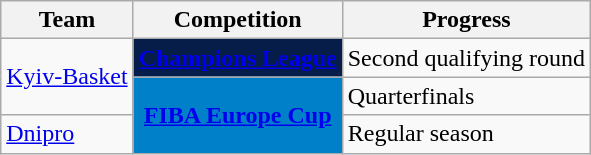<table class="wikitable sortable">
<tr>
<th>Team</th>
<th>Competition</th>
<th>Progress</th>
</tr>
<tr>
<td rowspan=2><a href='#'>Kyiv-Basket</a></td>
<td style="background-color:#071D49;color:#D0D3D4;text-align:center"><strong><a href='#'><span>Champions League</span></a></strong></td>
<td>Second qualifying round</td>
</tr>
<tr>
<td rowspan="2" style="background-color:#0080c8;color:#D0D3D4;text-align:center"><strong><a href='#'><span>FIBA Europe Cup</span></a></strong></td>
<td>Quarterfinals</td>
</tr>
<tr>
<td><a href='#'>Dnipro</a></td>
<td>Regular season</td>
</tr>
</table>
